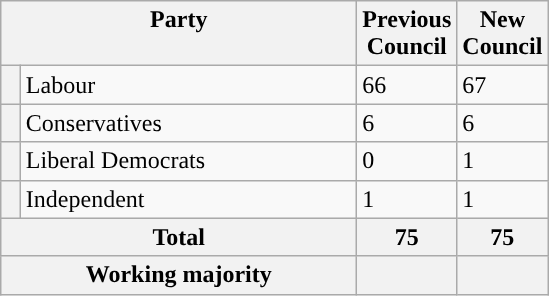<table class="wikitable">
<tr>
<th colspan="2" valign="top" style="width: 230px">Party</th>
<th valign="top" style="width: 30px">Previous Council</th>
<th valign="top" style="width: 30px">New Council</th>
</tr>
<tr>
<th style="background-color: "></th>
<td>Labour</td>
<td>66</td>
<td>67</td>
</tr>
<tr>
<th style="background-color: "></th>
<td>Conservatives</td>
<td>6</td>
<td>6</td>
</tr>
<tr>
<th style="background-color: "></th>
<td>Liberal Democrats</td>
<td>0</td>
<td>1</td>
</tr>
<tr>
<th style="background-color: "></th>
<td>Independent</td>
<td>1</td>
<td>1</td>
</tr>
<tr>
<th colspan="2">Total</th>
<th style="text-align: center">75</th>
<th>75</th>
</tr>
<tr>
<th colspan="2">Working majority</th>
<th></th>
<th></th>
</tr>
</table>
